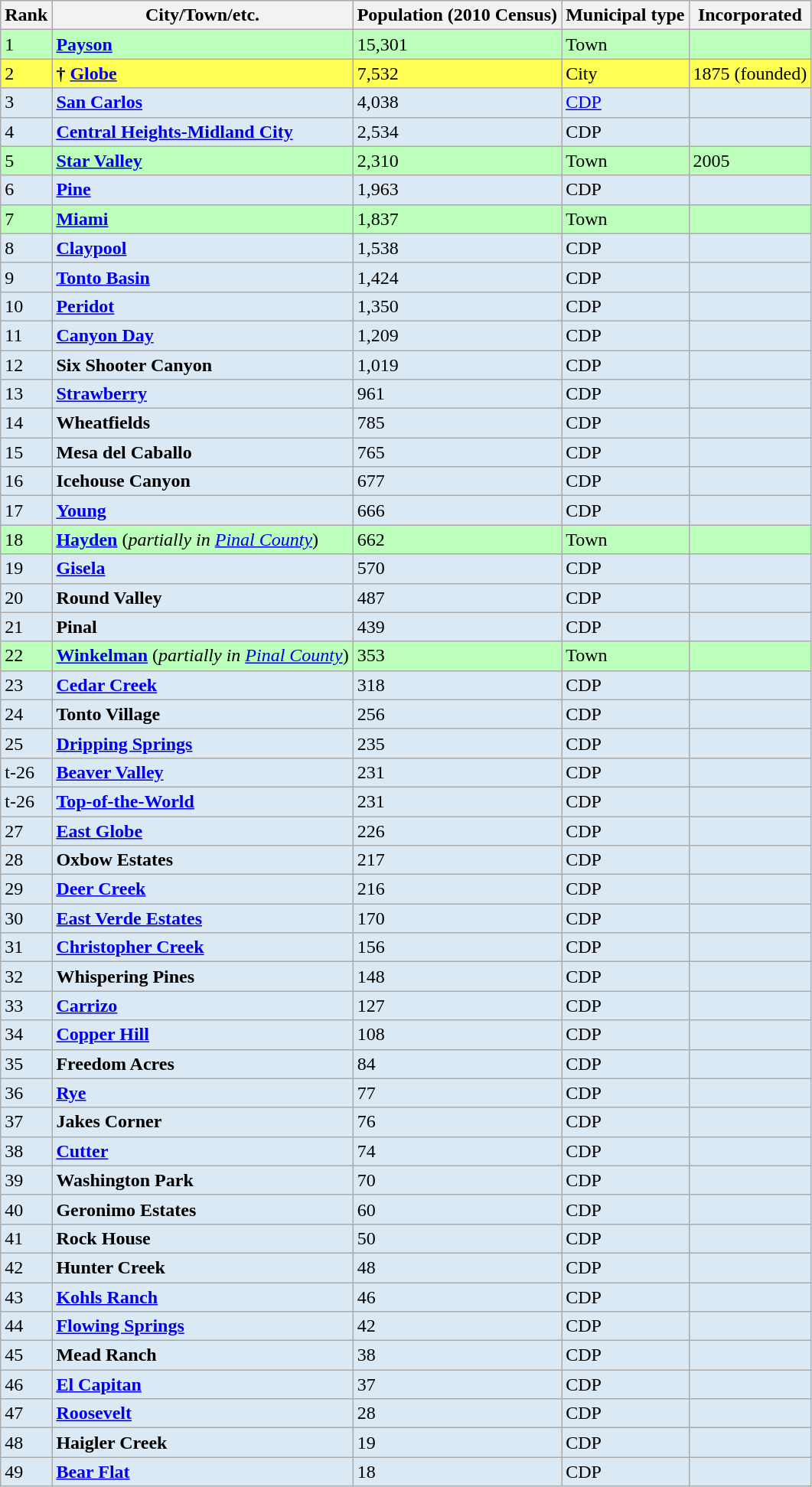<table class="wikitable sortable">
<tr>
<th>Rank</th>
<th>City/Town/etc.</th>
<th>Population (2010 Census)</th>
<th>Municipal type</th>
<th>Incorporated</th>
</tr>
<tr style="background-color:#BBFFBB;">
<td>1</td>
<td><strong><a href='#'>Payson</a></strong></td>
<td>15,301</td>
<td>Town</td>
<td></td>
</tr>
<tr style="background-color:#FFFF54;">
<td>2</td>
<td><strong>† <a href='#'>Globe</a></strong></td>
<td>7,532</td>
<td>City</td>
<td>1875 (founded)</td>
</tr>
<tr style="background-color:#DBE9F4;">
<td>3</td>
<td><strong><a href='#'>San Carlos</a></strong></td>
<td>4,038</td>
<td><a href='#'>CDP</a></td>
<td></td>
</tr>
<tr style="background-color:#DBE9F4;">
<td>4</td>
<td><strong><a href='#'>Central Heights-Midland City</a></strong></td>
<td>2,534</td>
<td>CDP</td>
<td></td>
</tr>
<tr style="background-color:#BBFFBB;">
<td>5</td>
<td><strong><a href='#'>Star Valley</a></strong></td>
<td>2,310</td>
<td>Town</td>
<td>2005</td>
</tr>
<tr style="background-color:#DBE9F4;">
<td>6</td>
<td><strong><a href='#'>Pine</a></strong></td>
<td>1,963</td>
<td>CDP</td>
<td></td>
</tr>
<tr style="background-color:#BBFFBB;">
<td>7</td>
<td><strong><a href='#'>Miami</a></strong></td>
<td>1,837</td>
<td>Town</td>
<td></td>
</tr>
<tr style="background-color:#DBE9F4;">
<td>8</td>
<td><strong><a href='#'>Claypool</a></strong></td>
<td>1,538</td>
<td>CDP</td>
<td></td>
</tr>
<tr style="background-color:#DBE9F4;">
<td>9</td>
<td><strong><a href='#'>Tonto Basin</a></strong></td>
<td>1,424</td>
<td>CDP</td>
<td></td>
</tr>
<tr style="background-color:#DBE9F4;">
<td>10</td>
<td><strong><a href='#'>Peridot</a></strong></td>
<td>1,350</td>
<td>CDP</td>
<td></td>
</tr>
<tr style="background-color:#DBE9F4;">
<td>11</td>
<td><strong><a href='#'>Canyon Day</a></strong></td>
<td>1,209</td>
<td>CDP</td>
<td></td>
</tr>
<tr style="background-color:#DBE9F4;">
<td>12</td>
<td><strong>Six Shooter Canyon</strong></td>
<td>1,019</td>
<td>CDP</td>
<td></td>
</tr>
<tr style="background-color:#DBE9F4;">
<td>13</td>
<td><strong><a href='#'>Strawberry</a></strong></td>
<td>961</td>
<td>CDP</td>
<td></td>
</tr>
<tr style="background-color:#DBE9F4;">
<td>14</td>
<td><strong>Wheatfields</strong></td>
<td>785</td>
<td>CDP</td>
<td></td>
</tr>
<tr style="background-color:#DBE9F4;">
<td>15</td>
<td><strong>Mesa del Caballo</strong></td>
<td>765</td>
<td>CDP</td>
<td></td>
</tr>
<tr style="background-color:#DBE9F4;">
<td>16</td>
<td><strong>Icehouse Canyon</strong></td>
<td>677</td>
<td>CDP</td>
<td></td>
</tr>
<tr style="background-color:#DBE9F4;">
<td>17</td>
<td><strong><a href='#'>Young</a></strong></td>
<td>666</td>
<td>CDP</td>
<td></td>
</tr>
<tr style="background-color:#BBFFBB;">
<td>18</td>
<td><strong><a href='#'>Hayden</a></strong> (<em>partially in <a href='#'>Pinal County</a></em>)</td>
<td>662</td>
<td>Town</td>
<td></td>
</tr>
<tr style="background-color:#DBE9F4;">
<td>19</td>
<td><strong><a href='#'>Gisela</a></strong></td>
<td>570</td>
<td>CDP</td>
<td></td>
</tr>
<tr style="background-color:#DBE9F4;">
<td>20</td>
<td><strong>Round Valley</strong></td>
<td>487</td>
<td>CDP</td>
<td></td>
</tr>
<tr style="background-color:#DBE9F4;">
<td>21</td>
<td><strong>Pinal</strong></td>
<td>439</td>
<td>CDP</td>
<td></td>
</tr>
<tr style="background-color:#BBFFBB;">
<td>22</td>
<td><strong><a href='#'>Winkelman</a></strong> (<em>partially in <a href='#'>Pinal County</a></em>)</td>
<td>353</td>
<td>Town</td>
<td></td>
</tr>
<tr style="background-color:#DBE9F4;">
<td>23</td>
<td><strong><a href='#'>Cedar Creek</a></strong></td>
<td>318</td>
<td>CDP</td>
<td></td>
</tr>
<tr style="background-color:#DBE9F4;">
<td>24</td>
<td><strong>Tonto Village</strong></td>
<td>256</td>
<td>CDP</td>
<td></td>
</tr>
<tr style="background-color:#DBE9F4;">
<td>25</td>
<td><strong><a href='#'>Dripping Springs</a></strong></td>
<td>235</td>
<td>CDP</td>
<td></td>
</tr>
<tr style="background-color:#DBE9F4;">
<td>t-26</td>
<td><strong><a href='#'>Beaver Valley</a></strong></td>
<td>231</td>
<td>CDP</td>
<td></td>
</tr>
<tr style="background-color:#DBE9F4;">
<td>t-26</td>
<td><strong><a href='#'>Top-of-the-World</a></strong></td>
<td>231</td>
<td>CDP</td>
<td></td>
</tr>
<tr style="background-color:#DBE9F4;">
<td>27</td>
<td><strong><a href='#'>East Globe</a></strong></td>
<td>226</td>
<td>CDP</td>
<td></td>
</tr>
<tr style="background-color:#DBE9F4;">
<td>28</td>
<td><strong>Oxbow Estates</strong></td>
<td>217</td>
<td>CDP</td>
<td></td>
</tr>
<tr style="background-color:#DBE9F4;">
<td>29</td>
<td><strong><a href='#'>Deer Creek</a></strong></td>
<td>216</td>
<td>CDP</td>
<td></td>
</tr>
<tr style="background-color:#DBE9F4;">
<td>30</td>
<td><strong><a href='#'>East Verde Estates</a></strong></td>
<td>170</td>
<td>CDP</td>
<td></td>
</tr>
<tr style="background-color:#DBE9F4;">
<td>31</td>
<td><strong><a href='#'>Christopher Creek</a></strong></td>
<td>156</td>
<td>CDP</td>
<td></td>
</tr>
<tr style="background-color:#DBE9F4;">
<td>32</td>
<td><strong>Whispering Pines</strong></td>
<td>148</td>
<td>CDP</td>
<td></td>
</tr>
<tr style="background-color:#DBE9F4;">
<td>33</td>
<td><strong><a href='#'>Carrizo</a></strong></td>
<td>127</td>
<td>CDP</td>
<td></td>
</tr>
<tr style="background-color:#DBE9F4;">
<td>34</td>
<td><strong><a href='#'>Copper Hill</a></strong></td>
<td>108</td>
<td>CDP</td>
<td></td>
</tr>
<tr style="background-color:#DBE9F4;">
<td>35</td>
<td><strong>Freedom Acres</strong></td>
<td>84</td>
<td>CDP</td>
<td></td>
</tr>
<tr style="background-color:#DBE9F4;">
<td>36</td>
<td><strong><a href='#'>Rye</a></strong></td>
<td>77</td>
<td>CDP</td>
<td></td>
</tr>
<tr style="background-color:#DBE9F4;">
<td>37</td>
<td><strong>Jakes Corner</strong></td>
<td>76</td>
<td>CDP</td>
<td></td>
</tr>
<tr style="background-color:#DBE9F4;">
<td>38</td>
<td><strong><a href='#'>Cutter</a></strong></td>
<td>74</td>
<td>CDP</td>
<td></td>
</tr>
<tr style="background-color:#DBE9F4;">
<td>39</td>
<td><strong>Washington Park</strong></td>
<td>70</td>
<td>CDP</td>
<td></td>
</tr>
<tr style="background-color:#DBE9F4;">
<td>40</td>
<td><strong>Geronimo Estates</strong></td>
<td>60</td>
<td>CDP</td>
<td></td>
</tr>
<tr style="background-color:#DBE9F4;">
<td>41</td>
<td><strong>Rock House</strong></td>
<td>50</td>
<td>CDP</td>
<td></td>
</tr>
<tr style="background-color:#DBE9F4;">
<td>42</td>
<td><strong>Hunter Creek</strong></td>
<td>48</td>
<td>CDP</td>
<td></td>
</tr>
<tr style="background-color:#DBE9F4;">
<td>43</td>
<td><strong><a href='#'>Kohls Ranch</a></strong></td>
<td>46</td>
<td>CDP</td>
<td></td>
</tr>
<tr style="background-color:#DBE9F4;">
<td>44</td>
<td><strong><a href='#'>Flowing Springs</a></strong></td>
<td>42</td>
<td>CDP</td>
<td></td>
</tr>
<tr style="background-color:#DBE9F4;">
<td>45</td>
<td><strong>Mead Ranch</strong></td>
<td>38</td>
<td>CDP</td>
<td></td>
</tr>
<tr style="background-color:#DBE9F4;">
<td>46</td>
<td><strong><a href='#'>El Capitan</a></strong></td>
<td>37</td>
<td>CDP</td>
<td></td>
</tr>
<tr style="background-color:#DBE9F4;">
<td>47</td>
<td><strong><a href='#'>Roosevelt</a></strong></td>
<td>28</td>
<td>CDP</td>
<td></td>
</tr>
<tr style="background-color:#DBE9F4;">
<td>48</td>
<td><strong>Haigler Creek</strong></td>
<td>19</td>
<td>CDP</td>
<td></td>
</tr>
<tr style="background-color:#DBE9F4;">
<td>49</td>
<td><strong><a href='#'>Bear Flat</a></strong></td>
<td>18</td>
<td>CDP</td>
<td></td>
</tr>
</table>
